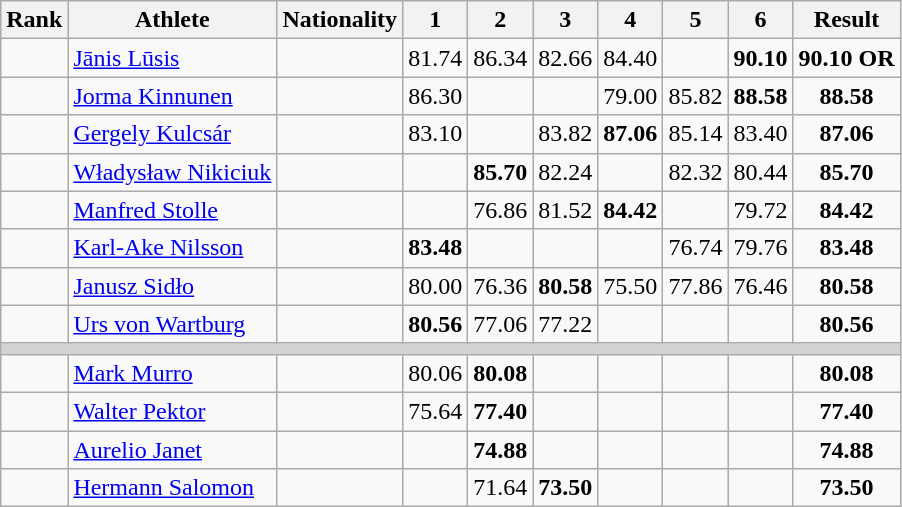<table class="wikitable sortable" style="text-align:center">
<tr>
<th>Rank</th>
<th>Athlete</th>
<th>Nationality</th>
<th>1</th>
<th>2</th>
<th>3</th>
<th>4</th>
<th>5</th>
<th>6</th>
<th>Result</th>
</tr>
<tr>
<td></td>
<td align=left><a href='#'>Jānis Lūsis</a></td>
<td align=left></td>
<td>81.74</td>
<td>86.34</td>
<td>82.66</td>
<td>84.40</td>
<td></td>
<td><strong>90.10</strong></td>
<td><strong>90.10 OR</strong></td>
</tr>
<tr>
<td></td>
<td align=left><a href='#'>Jorma Kinnunen</a></td>
<td align=left></td>
<td>86.30</td>
<td></td>
<td></td>
<td>79.00</td>
<td>85.82</td>
<td><strong>88.58</strong></td>
<td><strong>88.58</strong></td>
</tr>
<tr>
<td></td>
<td align=left><a href='#'>Gergely Kulcsár</a></td>
<td align=left></td>
<td>83.10</td>
<td></td>
<td>83.82</td>
<td><strong>87.06</strong></td>
<td>85.14</td>
<td>83.40</td>
<td><strong>87.06</strong></td>
</tr>
<tr>
<td></td>
<td align=left><a href='#'>Władysław Nikiciuk</a></td>
<td align=left></td>
<td></td>
<td><strong>85.70</strong></td>
<td>82.24</td>
<td></td>
<td>82.32</td>
<td>80.44</td>
<td><strong>85.70</strong></td>
</tr>
<tr>
<td></td>
<td align=left><a href='#'>Manfred Stolle</a></td>
<td align=left></td>
<td></td>
<td>76.86</td>
<td>81.52</td>
<td><strong>84.42</strong></td>
<td></td>
<td>79.72</td>
<td><strong>84.42</strong></td>
</tr>
<tr>
<td></td>
<td align=left><a href='#'>Karl-Ake Nilsson</a></td>
<td align=left></td>
<td><strong>83.48</strong></td>
<td></td>
<td></td>
<td></td>
<td>76.74</td>
<td>79.76</td>
<td><strong>83.48</strong></td>
</tr>
<tr>
<td></td>
<td align=left><a href='#'>Janusz Sidło</a></td>
<td align=left></td>
<td>80.00</td>
<td>76.36</td>
<td><strong>80.58</strong></td>
<td>75.50</td>
<td>77.86</td>
<td>76.46</td>
<td><strong>80.58</strong></td>
</tr>
<tr>
<td></td>
<td align=left><a href='#'>Urs von Wartburg</a></td>
<td align=left></td>
<td><strong>80.56</strong></td>
<td>77.06</td>
<td>77.22</td>
<td></td>
<td></td>
<td></td>
<td><strong>80.56</strong></td>
</tr>
<tr>
<td colspan=10 bgcolor=lightgray></td>
</tr>
<tr>
<td></td>
<td align=left><a href='#'>Mark Murro</a></td>
<td align=left></td>
<td>80.06</td>
<td><strong>80.08</strong></td>
<td></td>
<td></td>
<td></td>
<td></td>
<td><strong>80.08</strong></td>
</tr>
<tr>
<td></td>
<td align=left><a href='#'>Walter Pektor</a></td>
<td align=left></td>
<td>75.64</td>
<td><strong>77.40</strong></td>
<td></td>
<td></td>
<td></td>
<td></td>
<td><strong>77.40</strong></td>
</tr>
<tr>
<td></td>
<td align=left><a href='#'>Aurelio Janet</a></td>
<td align=left></td>
<td></td>
<td><strong>74.88</strong></td>
<td></td>
<td></td>
<td></td>
<td></td>
<td><strong>74.88</strong></td>
</tr>
<tr>
<td></td>
<td align=left><a href='#'>Hermann Salomon</a></td>
<td align=left></td>
<td></td>
<td>71.64</td>
<td><strong>73.50</strong></td>
<td></td>
<td></td>
<td></td>
<td><strong>73.50</strong></td>
</tr>
</table>
